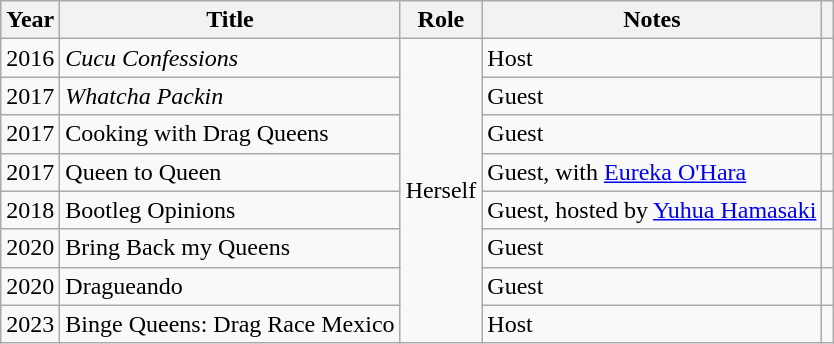<table class="wikitable">
<tr>
<th>Year</th>
<th>Title</th>
<th>Role</th>
<th>Notes</th>
<th></th>
</tr>
<tr>
<td>2016</td>
<td><em>Cucu Confessions</em></td>
<td rowspan="8">Herself</td>
<td>Host</td>
<td></td>
</tr>
<tr>
<td>2017</td>
<td><em>Whatcha Packin<strong></td>
<td>Guest</td>
<td></td>
</tr>
<tr>
<td>2017</td>
<td></em>Cooking with Drag Queens<em></td>
<td>Guest</td>
<td></td>
</tr>
<tr>
<td>2017</td>
<td></em>Queen to Queen<em></td>
<td>Guest, with <a href='#'>Eureka O'Hara</a></td>
<td></td>
</tr>
<tr>
<td>2018</td>
<td></em>Bootleg Opinions<em></td>
<td>Guest, hosted by <a href='#'>Yuhua Hamasaki</a></td>
<td></td>
</tr>
<tr>
<td>2020</td>
<td></em>Bring Back my Queens<em></td>
<td>Guest</td>
<td></td>
</tr>
<tr>
<td>2020</td>
<td></em>Dragueando<em></td>
<td>Guest</td>
<td></td>
</tr>
<tr>
<td>2023</td>
<td></em>Binge Queens: Drag Race Mexico<em></td>
<td>Host</td>
<td></td>
</tr>
</table>
